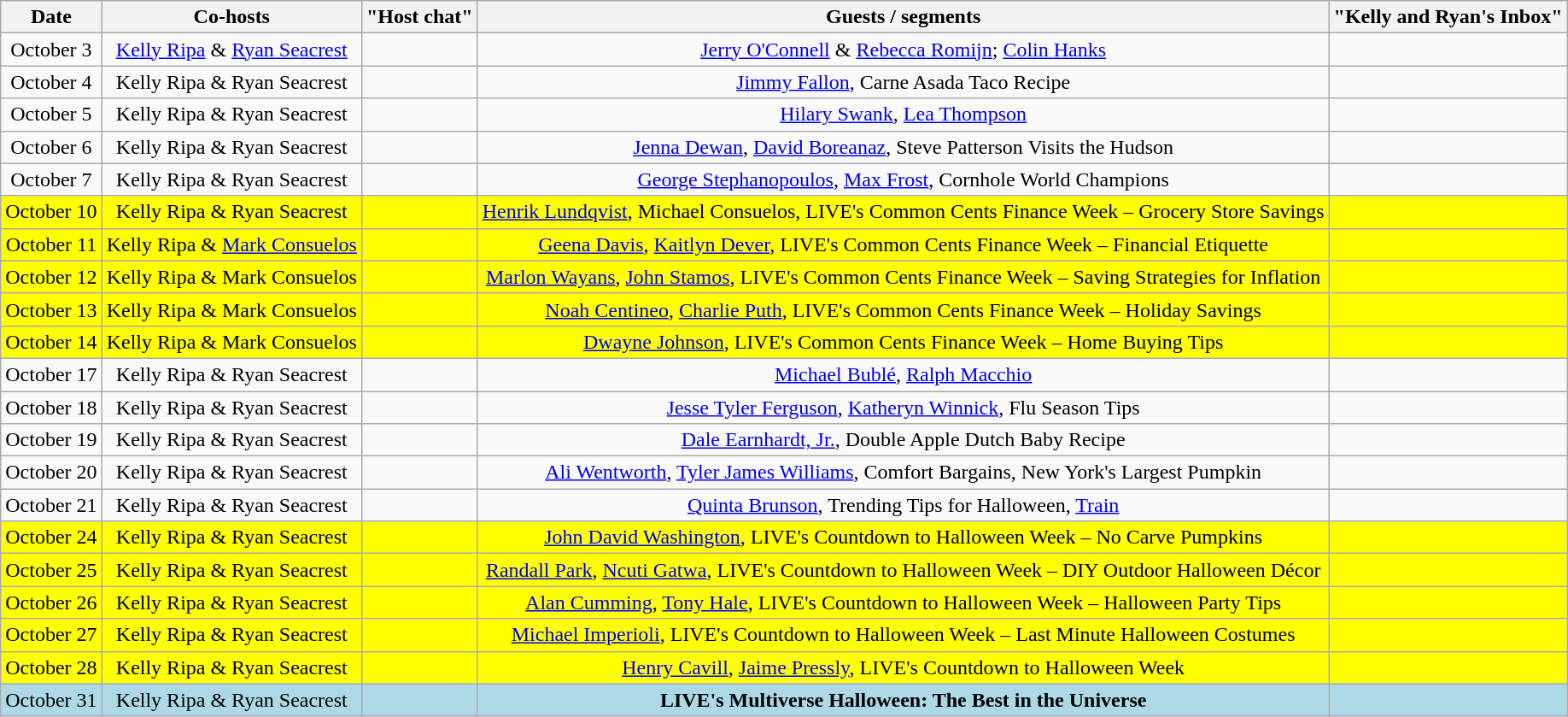<table class="wikitable sortable" style="text-align:center;">
<tr>
<th>Date</th>
<th>Co-hosts</th>
<th>"Host chat"</th>
<th>Guests / segments</th>
<th>"Kelly and Ryan's Inbox"</th>
</tr>
<tr>
<td>October 3</td>
<td><a href='#'>Kelly Ripa</a> & <a href='#'>Ryan Seacrest</a></td>
<td></td>
<td><a href='#'>Jerry O'Connell</a> & <a href='#'>Rebecca Romijn</a>; <a href='#'>Colin Hanks</a></td>
<td></td>
</tr>
<tr>
<td>October 4</td>
<td>Kelly Ripa & Ryan Seacrest</td>
<td></td>
<td><a href='#'>Jimmy Fallon</a>, Carne Asada Taco Recipe</td>
<td></td>
</tr>
<tr>
<td>October 5</td>
<td>Kelly Ripa & Ryan Seacrest</td>
<td></td>
<td><a href='#'>Hilary Swank</a>, <a href='#'>Lea Thompson</a></td>
<td></td>
</tr>
<tr>
<td>October 6</td>
<td>Kelly Ripa & Ryan Seacrest</td>
<td></td>
<td><a href='#'>Jenna Dewan</a>, <a href='#'>David Boreanaz</a>, Steve Patterson Visits the Hudson</td>
<td></td>
</tr>
<tr>
<td>October 7</td>
<td>Kelly Ripa & Ryan Seacrest</td>
<td></td>
<td><a href='#'>George Stephanopoulos</a>, <a href='#'>Max Frost</a>, Cornhole World Champions</td>
<td></td>
</tr>
<tr style="background:yellow;">
<td>October 10</td>
<td>Kelly Ripa & Ryan Seacrest</td>
<td></td>
<td><a href='#'>Henrik Lundqvist</a>, Michael Consuelos, LIVE's Common Cents Finance Week – Grocery Store Savings</td>
<td></td>
</tr>
<tr style="background:yellow;">
<td>October 11</td>
<td>Kelly Ripa & <a href='#'>Mark Consuelos</a></td>
<td></td>
<td><a href='#'>Geena Davis</a>, <a href='#'>Kaitlyn Dever</a>, LIVE's Common Cents Finance Week – Financial Etiquette</td>
<td></td>
</tr>
<tr style="background:yellow;">
<td>October 12</td>
<td>Kelly Ripa & Mark Consuelos</td>
<td></td>
<td><a href='#'>Marlon Wayans</a>, <a href='#'>John Stamos</a>, LIVE's Common Cents Finance Week – Saving Strategies for Inflation</td>
<td></td>
</tr>
<tr style="background:yellow;">
<td>October 13</td>
<td>Kelly Ripa & Mark Consuelos</td>
<td></td>
<td><a href='#'>Noah Centineo</a>, <a href='#'>Charlie Puth</a>, LIVE's Common Cents Finance Week – Holiday Savings</td>
<td></td>
</tr>
<tr style="background:yellow;">
<td>October 14</td>
<td>Kelly Ripa & Mark Consuelos</td>
<td></td>
<td><a href='#'>Dwayne Johnson</a>, LIVE's Common Cents Finance Week – Home Buying Tips</td>
<td></td>
</tr>
<tr>
<td>October 17</td>
<td>Kelly Ripa & Ryan Seacrest</td>
<td></td>
<td><a href='#'>Michael Bublé</a>, <a href='#'>Ralph Macchio</a></td>
<td></td>
</tr>
<tr>
<td>October 18</td>
<td>Kelly Ripa & Ryan Seacrest</td>
<td></td>
<td><a href='#'>Jesse Tyler Ferguson</a>, <a href='#'>Katheryn Winnick</a>, Flu Season Tips</td>
<td></td>
</tr>
<tr>
<td>October 19</td>
<td>Kelly Ripa & Ryan Seacrest</td>
<td></td>
<td><a href='#'>Dale Earnhardt, Jr.</a>, Double Apple Dutch Baby Recipe</td>
<td></td>
</tr>
<tr>
<td>October 20</td>
<td>Kelly Ripa & Ryan Seacrest</td>
<td></td>
<td><a href='#'>Ali Wentworth</a>, <a href='#'>Tyler James Williams</a>, Comfort Bargains, New York's Largest Pumpkin</td>
<td></td>
</tr>
<tr>
<td>October 21</td>
<td>Kelly Ripa & Ryan Seacrest</td>
<td></td>
<td><a href='#'>Quinta Brunson</a>, Trending Tips for Halloween, <a href='#'>Train</a></td>
<td></td>
</tr>
<tr style="background:yellow;">
<td>October 24</td>
<td>Kelly Ripa & Ryan Seacrest</td>
<td></td>
<td><a href='#'>John David Washington</a>, LIVE's Countdown to Halloween Week – No Carve Pumpkins</td>
<td></td>
</tr>
<tr style="background:yellow;">
<td>October 25</td>
<td>Kelly Ripa & Ryan Seacrest</td>
<td></td>
<td><a href='#'>Randall Park</a>, <a href='#'>Ncuti Gatwa</a>, LIVE's Countdown to Halloween Week – DIY Outdoor Halloween Décor</td>
<td></td>
</tr>
<tr style="background:yellow;">
<td>October 26</td>
<td>Kelly Ripa & Ryan Seacrest</td>
<td></td>
<td><a href='#'>Alan Cumming</a>, <a href='#'>Tony Hale</a>, LIVE's Countdown to Halloween Week – Halloween Party Tips</td>
<td></td>
</tr>
<tr style="background:yellow;">
<td>October 27</td>
<td>Kelly Ripa & Ryan Seacrest</td>
<td></td>
<td><a href='#'>Michael Imperioli</a>, LIVE's Countdown to Halloween Week – Last Minute Halloween Costumes</td>
<td></td>
</tr>
<tr style="background:yellow;">
<td>October 28</td>
<td>Kelly Ripa & Ryan Seacrest</td>
<td></td>
<td><a href='#'>Henry Cavill</a>, <a href='#'>Jaime Pressly</a>, LIVE's Countdown to Halloween Week</td>
<td></td>
</tr>
<tr style="background:lightblue;">
<td>October 31</td>
<td>Kelly Ripa & Ryan Seacrest</td>
<td></td>
<td><strong>LIVE's Multiverse Halloween: The Best in the Universe</strong></td>
<td></td>
</tr>
</table>
